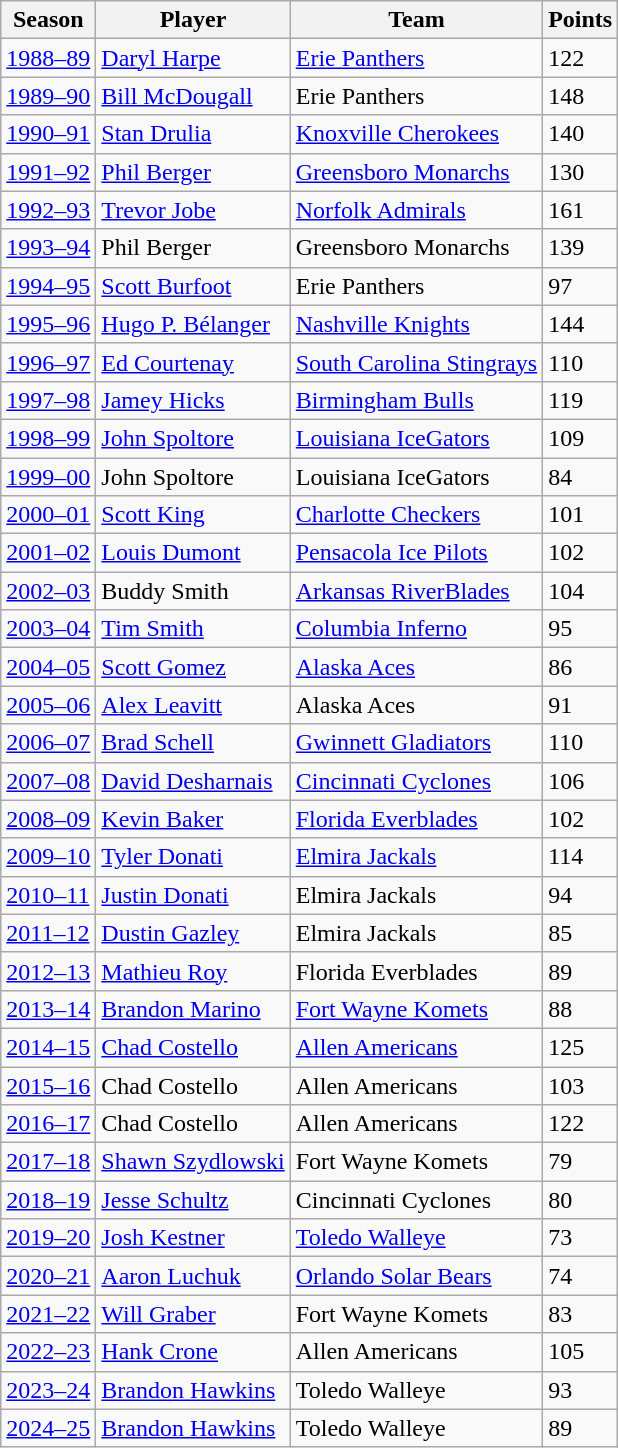<table class="wikitable">
<tr>
<th>Season</th>
<th>Player</th>
<th>Team</th>
<th>Points</th>
</tr>
<tr>
<td><a href='#'>1988–89</a></td>
<td><a href='#'>Daryl Harpe</a></td>
<td><a href='#'>Erie Panthers</a></td>
<td>122</td>
</tr>
<tr>
<td><a href='#'>1989–90</a></td>
<td><a href='#'>Bill McDougall</a></td>
<td>Erie Panthers</td>
<td>148</td>
</tr>
<tr>
<td><a href='#'>1990–91</a></td>
<td><a href='#'>Stan Drulia</a></td>
<td><a href='#'>Knoxville Cherokees</a></td>
<td>140</td>
</tr>
<tr>
<td><a href='#'>1991–92</a></td>
<td><a href='#'>Phil Berger</a></td>
<td><a href='#'>Greensboro Monarchs</a></td>
<td>130</td>
</tr>
<tr>
<td><a href='#'>1992–93</a></td>
<td><a href='#'>Trevor Jobe</a></td>
<td><a href='#'>Norfolk Admirals</a></td>
<td>161</td>
</tr>
<tr>
<td><a href='#'>1993–94</a></td>
<td>Phil Berger </td>
<td>Greensboro Monarchs</td>
<td>139</td>
</tr>
<tr>
<td><a href='#'>1994–95</a></td>
<td><a href='#'>Scott Burfoot</a></td>
<td>Erie Panthers</td>
<td>97</td>
</tr>
<tr>
<td><a href='#'>1995–96</a></td>
<td><a href='#'>Hugo P. Bélanger</a></td>
<td><a href='#'>Nashville Knights</a></td>
<td>144</td>
</tr>
<tr>
<td><a href='#'>1996–97</a></td>
<td><a href='#'>Ed Courtenay</a></td>
<td><a href='#'>South Carolina Stingrays</a></td>
<td>110</td>
</tr>
<tr>
<td><a href='#'>1997–98</a></td>
<td><a href='#'>Jamey Hicks</a></td>
<td><a href='#'>Birmingham Bulls</a></td>
<td>119</td>
</tr>
<tr>
<td><a href='#'>1998–99</a></td>
<td><a href='#'>John Spoltore</a></td>
<td><a href='#'>Louisiana IceGators</a></td>
<td>109</td>
</tr>
<tr>
<td><a href='#'>1999–00</a></td>
<td>John Spoltore </td>
<td>Louisiana IceGators</td>
<td>84</td>
</tr>
<tr>
<td><a href='#'>2000–01</a></td>
<td><a href='#'>Scott King</a></td>
<td><a href='#'>Charlotte Checkers</a></td>
<td>101</td>
</tr>
<tr>
<td><a href='#'>2001–02</a></td>
<td><a href='#'>Louis Dumont</a></td>
<td><a href='#'>Pensacola Ice Pilots</a></td>
<td>102</td>
</tr>
<tr>
<td><a href='#'>2002–03</a></td>
<td>Buddy Smith</td>
<td><a href='#'>Arkansas RiverBlades</a></td>
<td>104</td>
</tr>
<tr>
<td><a href='#'>2003–04</a></td>
<td><a href='#'>Tim Smith</a></td>
<td><a href='#'>Columbia Inferno</a></td>
<td>95</td>
</tr>
<tr>
<td><a href='#'>2004–05</a></td>
<td><a href='#'>Scott Gomez</a></td>
<td><a href='#'>Alaska Aces</a></td>
<td>86</td>
</tr>
<tr>
<td><a href='#'>2005–06</a></td>
<td><a href='#'>Alex Leavitt</a></td>
<td>Alaska Aces</td>
<td>91</td>
</tr>
<tr>
<td><a href='#'>2006–07</a></td>
<td><a href='#'>Brad Schell</a></td>
<td><a href='#'>Gwinnett Gladiators</a></td>
<td>110</td>
</tr>
<tr>
<td><a href='#'>2007–08</a></td>
<td><a href='#'>David Desharnais</a></td>
<td><a href='#'>Cincinnati Cyclones</a></td>
<td>106</td>
</tr>
<tr>
<td><a href='#'>2008–09</a></td>
<td><a href='#'>Kevin Baker</a></td>
<td><a href='#'>Florida Everblades</a></td>
<td>102</td>
</tr>
<tr>
<td><a href='#'>2009–10</a></td>
<td><a href='#'>Tyler Donati</a></td>
<td><a href='#'>Elmira Jackals</a></td>
<td>114</td>
</tr>
<tr>
<td><a href='#'>2010–11</a></td>
<td><a href='#'>Justin Donati</a></td>
<td>Elmira Jackals</td>
<td>94</td>
</tr>
<tr>
<td><a href='#'>2011–12</a></td>
<td><a href='#'>Dustin Gazley</a></td>
<td>Elmira Jackals</td>
<td>85</td>
</tr>
<tr>
<td><a href='#'>2012–13</a></td>
<td><a href='#'>Mathieu Roy</a></td>
<td>Florida Everblades</td>
<td>89</td>
</tr>
<tr>
<td><a href='#'>2013–14</a></td>
<td><a href='#'>Brandon Marino</a></td>
<td><a href='#'>Fort Wayne Komets</a></td>
<td>88</td>
</tr>
<tr>
<td><a href='#'>2014–15</a></td>
<td><a href='#'>Chad Costello</a></td>
<td><a href='#'>Allen Americans</a></td>
<td>125</td>
</tr>
<tr>
<td><a href='#'>2015–16</a></td>
<td>Chad Costello </td>
<td>Allen Americans</td>
<td>103</td>
</tr>
<tr>
<td><a href='#'>2016–17</a></td>
<td>Chad Costello </td>
<td>Allen Americans</td>
<td>122</td>
</tr>
<tr>
<td><a href='#'>2017–18</a></td>
<td><a href='#'>Shawn Szydlowski</a></td>
<td>Fort Wayne Komets</td>
<td>79</td>
</tr>
<tr>
<td><a href='#'>2018–19</a></td>
<td><a href='#'>Jesse Schultz</a></td>
<td>Cincinnati Cyclones</td>
<td>80</td>
</tr>
<tr>
<td><a href='#'>2019–20</a></td>
<td><a href='#'>Josh Kestner</a></td>
<td><a href='#'>Toledo Walleye</a></td>
<td>73</td>
</tr>
<tr>
<td><a href='#'>2020–21</a></td>
<td><a href='#'>Aaron Luchuk</a></td>
<td><a href='#'>Orlando Solar Bears</a></td>
<td>74</td>
</tr>
<tr>
<td><a href='#'>2021–22</a></td>
<td><a href='#'>Will Graber</a></td>
<td>Fort Wayne Komets</td>
<td>83</td>
</tr>
<tr>
<td><a href='#'>2022–23</a></td>
<td><a href='#'>Hank Crone</a></td>
<td>Allen Americans</td>
<td>105</td>
</tr>
<tr>
<td><a href='#'>2023–24</a></td>
<td><a href='#'>Brandon Hawkins</a></td>
<td>Toledo Walleye</td>
<td>93</td>
</tr>
<tr>
<td><a href='#'>2024–25</a></td>
<td><a href='#'>Brandon Hawkins</a> </td>
<td>Toledo Walleye</td>
<td>89</td>
</tr>
</table>
